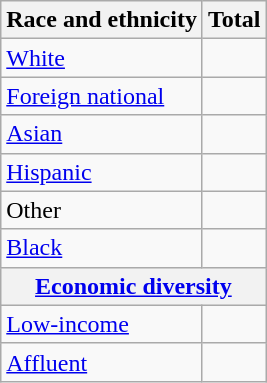<table class="wikitable floatright sortable collapsible"; text-align:right; font-size:80%;">
<tr>
<th>Race and ethnicity</th>
<th colspan="2" data-sort-type=number>Total</th>
</tr>
<tr>
<td><a href='#'>White</a></td>
<td align=right></td>
</tr>
<tr>
<td><a href='#'>Foreign national</a></td>
<td align=right></td>
</tr>
<tr>
<td><a href='#'>Asian</a></td>
<td align=right></td>
</tr>
<tr>
<td><a href='#'>Hispanic</a></td>
<td align=right></td>
</tr>
<tr>
<td>Other</td>
<td align=right></td>
</tr>
<tr>
<td><a href='#'>Black</a></td>
<td align=right></td>
</tr>
<tr>
<th colspan="4" data-sort-type=number><a href='#'>Economic diversity</a></th>
</tr>
<tr>
<td><a href='#'>Low-income</a></td>
<td align=right></td>
</tr>
<tr>
<td><a href='#'>Affluent</a></td>
<td align=right></td>
</tr>
</table>
